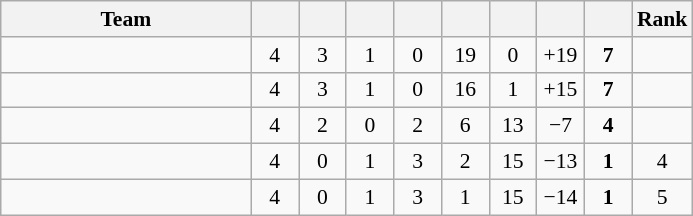<table class="wikitable" style="text-align: center; font-size:90% ">
<tr>
<th width=160>Team</th>
<th width=25></th>
<th width=25></th>
<th width=25></th>
<th width=25></th>
<th width=25></th>
<th width=25></th>
<th width=25></th>
<th width=25></th>
<th width=25>Rank</th>
</tr>
<tr>
<td align=left></td>
<td>4</td>
<td>3</td>
<td>1</td>
<td>0</td>
<td>19</td>
<td>0</td>
<td>+19</td>
<td><strong>7</strong></td>
<td></td>
</tr>
<tr>
<td align=left></td>
<td>4</td>
<td>3</td>
<td>1</td>
<td>0</td>
<td>16</td>
<td>1</td>
<td>+15</td>
<td><strong>7</strong></td>
<td></td>
</tr>
<tr>
<td align=left></td>
<td>4</td>
<td>2</td>
<td>0</td>
<td>2</td>
<td>6</td>
<td>13</td>
<td>−7</td>
<td><strong>4</strong></td>
<td></td>
</tr>
<tr>
<td align=left></td>
<td>4</td>
<td>0</td>
<td>1</td>
<td>3</td>
<td>2</td>
<td>15</td>
<td>−13</td>
<td><strong>1</strong></td>
<td>4</td>
</tr>
<tr>
<td align=left></td>
<td>4</td>
<td>0</td>
<td>1</td>
<td>3</td>
<td>1</td>
<td>15</td>
<td>−14</td>
<td><strong>1</strong></td>
<td>5</td>
</tr>
</table>
